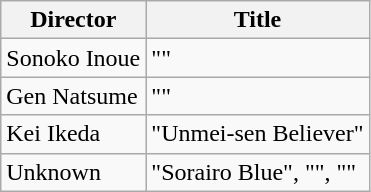<table class="wikitable">
<tr>
<th>Director</th>
<th>Title</th>
</tr>
<tr>
<td>Sonoko Inoue</td>
<td>""</td>
</tr>
<tr>
<td>Gen Natsume</td>
<td>""</td>
</tr>
<tr>
<td>Kei Ikeda</td>
<td>"Unmei-sen Believer"</td>
</tr>
<tr>
<td>Unknown</td>
<td>"Sorairo Blue", "", ""</td>
</tr>
</table>
